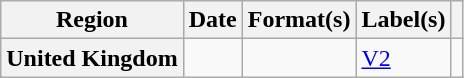<table class="wikitable plainrowheaders">
<tr>
<th scope="col">Region</th>
<th scope="col">Date</th>
<th scope="col">Format(s)</th>
<th scope="col">Label(s)</th>
<th scope="col"></th>
</tr>
<tr>
<th scope="row">United Kingdom</th>
<td></td>
<td></td>
<td><a href='#'>V2</a></td>
<td></td>
</tr>
</table>
